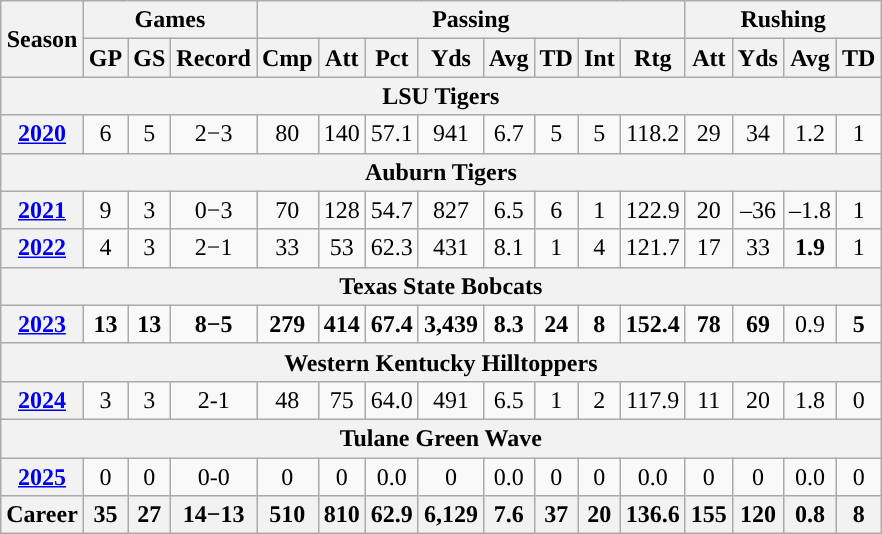<table class="wikitable" style="text-align:center;">
<tr>
<th rowspan="2">Season</th>
<th colspan="3">Games</th>
<th colspan="8">Passing</th>
<th colspan="4">Rushing</th>
</tr>
<tr>
<th>GP</th>
<th>GS</th>
<th>Record</th>
<th>Cmp</th>
<th>Att</th>
<th>Pct</th>
<th>Yds</th>
<th>Avg</th>
<th>TD</th>
<th>Int</th>
<th>Rtg</th>
<th>Att</th>
<th>Yds</th>
<th>Avg</th>
<th>TD</th>
</tr>
<tr>
<th colspan="17">LSU Tigers</th>
</tr>
<tr>
<th><a href='#'>2020</a></th>
<td>6</td>
<td>5</td>
<td>2−3</td>
<td>80</td>
<td>140</td>
<td>57.1</td>
<td>941</td>
<td>6.7</td>
<td>5</td>
<td>5</td>
<td>118.2</td>
<td>29</td>
<td>34</td>
<td>1.2</td>
<td>1</td>
</tr>
<tr>
<th colspan="17">Auburn Tigers</th>
</tr>
<tr>
<th><a href='#'>2021</a></th>
<td>9</td>
<td>3</td>
<td>0−3</td>
<td>70</td>
<td>128</td>
<td>54.7</td>
<td>827</td>
<td>6.5</td>
<td>6</td>
<td>1</td>
<td>122.9</td>
<td>20</td>
<td>–36</td>
<td>–1.8</td>
<td>1</td>
</tr>
<tr>
<th><a href='#'>2022</a></th>
<td>4</td>
<td>3</td>
<td>2−1</td>
<td>33</td>
<td>53</td>
<td>62.3</td>
<td>431</td>
<td>8.1</td>
<td>1</td>
<td>4</td>
<td>121.7</td>
<td>17</td>
<td>33</td>
<td><strong>1.9</strong></td>
<td>1</td>
</tr>
<tr>
<th colspan="17">Texas State Bobcats</th>
</tr>
<tr>
<th><a href='#'>2023</a></th>
<td><strong>13</strong></td>
<td><strong>13</strong></td>
<td><strong>8−5</strong></td>
<td><strong>279</strong></td>
<td><strong>414</strong></td>
<td><strong>67.4</strong></td>
<td><strong>3,439</strong></td>
<td><strong>8.3</strong></td>
<td><strong>24</strong></td>
<td><strong>8</strong></td>
<td><strong>152.4</strong></td>
<td><strong>78</strong></td>
<td><strong>69</strong></td>
<td>0.9</td>
<td><strong>5</strong></td>
</tr>
<tr>
<th colspan="17">Western Kentucky Hilltoppers</th>
</tr>
<tr>
<th><a href='#'>2024</a></th>
<td>3</td>
<td>3</td>
<td>2-1</td>
<td>48</td>
<td>75</td>
<td>64.0</td>
<td>491</td>
<td>6.5</td>
<td>1</td>
<td>2</td>
<td>117.9</td>
<td>11</td>
<td>20</td>
<td>1.8</td>
<td>0</td>
</tr>
<tr>
<th colspan="17">Tulane Green Wave</th>
</tr>
<tr>
<th><a href='#'>2025</a></th>
<td>0</td>
<td>0</td>
<td>0-0</td>
<td>0</td>
<td>0</td>
<td>0.0</td>
<td>0</td>
<td>0.0</td>
<td>0</td>
<td>0</td>
<td>0.0</td>
<td>0</td>
<td>0</td>
<td>0.0</td>
<td>0</td>
</tr>
<tr>
<th>Career</th>
<th>35</th>
<th>27</th>
<th>14−13</th>
<th>510</th>
<th>810</th>
<th>62.9</th>
<th>6,129</th>
<th>7.6</th>
<th>37</th>
<th>20</th>
<th>136.6</th>
<th>155</th>
<th>120</th>
<th>0.8</th>
<th>8</th>
</tr>
</table>
